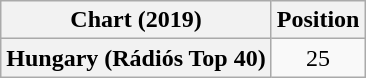<table class="wikitable plainrowheaders" style="text-align:center">
<tr>
<th scope="col">Chart (2019)</th>
<th scope="col">Position</th>
</tr>
<tr>
<th scope="row">Hungary (Rádiós Top 40)</th>
<td>25</td>
</tr>
</table>
